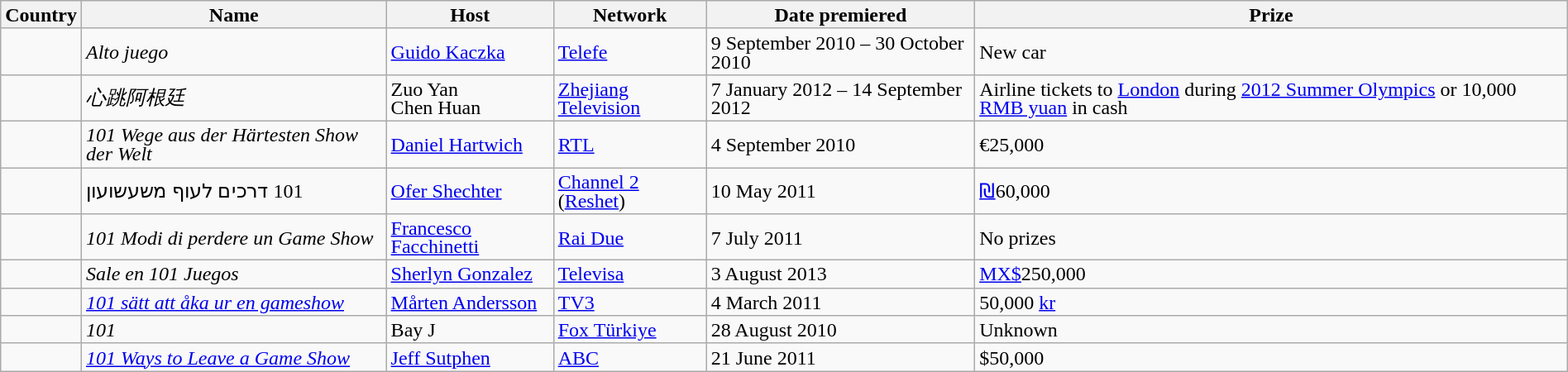<table class="wikitable" style="text-align:left; line-height:15px;" width="100%">
<tr>
<th>Country</th>
<th>Name</th>
<th>Host</th>
<th>Network</th>
<th>Date premiered</th>
<th>Prize</th>
</tr>
<tr>
<td></td>
<td><em>Alto juego</em></td>
<td><a href='#'>Guido Kaczka</a></td>
<td><a href='#'>Telefe</a></td>
<td>9 September 2010 – 30 October 2010</td>
<td>New car</td>
</tr>
<tr>
<td></td>
<td><em>心跳阿根廷</em><br></td>
<td>Zuo Yan <br>Chen Huan</td>
<td><a href='#'>Zhejiang Television</a></td>
<td>7 January 2012 – 14 September 2012</td>
<td>Airline tickets to <a href='#'>London</a> during <a href='#'>2012 Summer Olympics</a> or 10,000 <a href='#'>RMB yuan</a> in cash</td>
</tr>
<tr>
<td></td>
<td><em>101 Wege aus der Härtesten Show der Welt</em></td>
<td><a href='#'>Daniel Hartwich</a></td>
<td><a href='#'>RTL</a></td>
<td>4 September 2010</td>
<td>€25,000</td>
</tr>
<tr>
<td></td>
<td>‏101 דרכים לעוף משעשועון‏<br></td>
<td><a href='#'>Ofer Shechter</a></td>
<td><a href='#'>Channel 2</a> (<a href='#'>Reshet</a>)</td>
<td>10 May 2011</td>
<td><a href='#'>₪</a>60,000</td>
</tr>
<tr>
<td></td>
<td><em>101 Modi di perdere un Game Show</em></td>
<td><a href='#'>Francesco Facchinetti</a></td>
<td><a href='#'>Rai Due</a></td>
<td>7 July 2011</td>
<td>No prizes</td>
</tr>
<tr>
<td></td>
<td><em>Sale en 101 Juegos</em></td>
<td><a href='#'>Sherlyn Gonzalez</a></td>
<td><a href='#'>Televisa</a></td>
<td>3 August 2013</td>
<td><a href='#'>MX$</a>250,000</td>
</tr>
<tr>
<td></td>
<td><em><a href='#'>101 sätt att åka ur en gameshow</a></em></td>
<td><a href='#'>Mårten Andersson</a></td>
<td><a href='#'>TV3</a></td>
<td>4 March 2011</td>
<td>50,000 <a href='#'>kr</a></td>
</tr>
<tr>
<td></td>
<td><em>101</em></td>
<td>Bay J</td>
<td><a href='#'>Fox Türkiye</a></td>
<td>28 August 2010</td>
<td>Unknown</td>
</tr>
<tr>
<td></td>
<td><em><a href='#'>101 Ways to Leave a Game Show</a> </em></td>
<td><a href='#'>Jeff Sutphen</a></td>
<td><a href='#'>ABC</a></td>
<td>21 June 2011</td>
<td>$50,000</td>
</tr>
</table>
